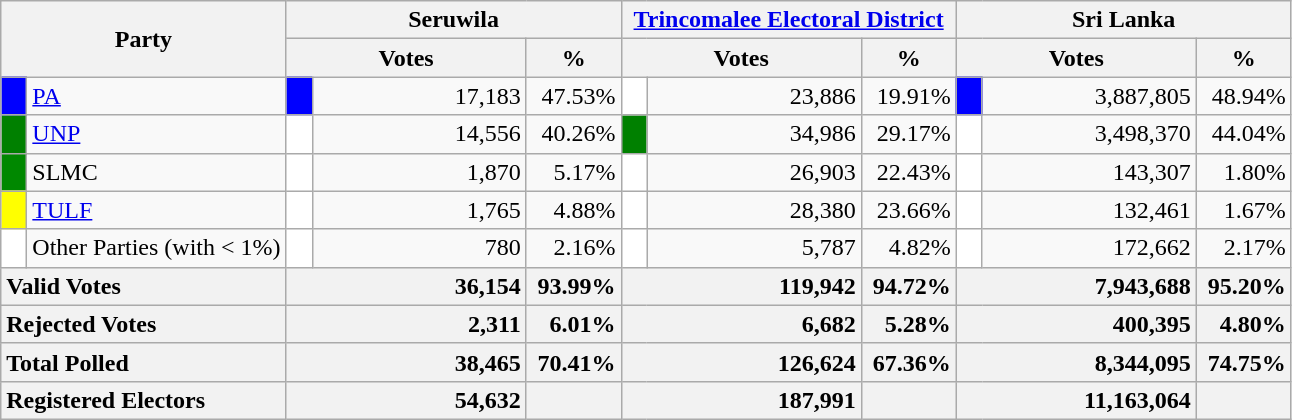<table class="wikitable">
<tr>
<th colspan="2" width="144px"rowspan="2">Party</th>
<th colspan="3" width="216px">Seruwila</th>
<th colspan="3" width="216px"><a href='#'>Trincomalee Electoral District</a></th>
<th colspan="3" width="216px">Sri Lanka</th>
</tr>
<tr>
<th colspan="2" width="144px">Votes</th>
<th>%</th>
<th colspan="2" width="144px">Votes</th>
<th>%</th>
<th colspan="2" width="144px">Votes</th>
<th>%</th>
</tr>
<tr>
<td style="background-color:blue;" width="10px"></td>
<td style="text-align:left;"><a href='#'>PA</a></td>
<td style="background-color:blue;" width="10px"></td>
<td style="text-align:right;">17,183</td>
<td style="text-align:right;">47.53%</td>
<td style="background-color:white;" width="10px"></td>
<td style="text-align:right;">23,886</td>
<td style="text-align:right;">19.91%</td>
<td style="background-color:blue;" width="10px"></td>
<td style="text-align:right;">3,887,805</td>
<td style="text-align:right;">48.94%</td>
</tr>
<tr>
<td style="background-color:green;" width="10px"></td>
<td style="text-align:left;"><a href='#'>UNP</a></td>
<td style="background-color:white;" width="10px"></td>
<td style="text-align:right;">14,556</td>
<td style="text-align:right;">40.26%</td>
<td style="background-color:green;" width="10px"></td>
<td style="text-align:right;">34,986</td>
<td style="text-align:right;">29.17%</td>
<td style="background-color:white;" width="10px"></td>
<td style="text-align:right;">3,498,370</td>
<td style="text-align:right;">44.04%</td>
</tr>
<tr>
<td style="background-color:#008800;" width="10px"></td>
<td style="text-align:left;">SLMC</td>
<td style="background-color:white;" width="10px"></td>
<td style="text-align:right;">1,870</td>
<td style="text-align:right;">5.17%</td>
<td style="background-color:white;" width="10px"></td>
<td style="text-align:right;">26,903</td>
<td style="text-align:right;">22.43%</td>
<td style="background-color:white;" width="10px"></td>
<td style="text-align:right;">143,307</td>
<td style="text-align:right;">1.80%</td>
</tr>
<tr>
<td style="background-color:yellow;" width="10px"></td>
<td style="text-align:left;"><a href='#'>TULF</a></td>
<td style="background-color:white;" width="10px"></td>
<td style="text-align:right;">1,765</td>
<td style="text-align:right;">4.88%</td>
<td style="background-color:white;" width="10px"></td>
<td style="text-align:right;">28,380</td>
<td style="text-align:right;">23.66%</td>
<td style="background-color:white;" width="10px"></td>
<td style="text-align:right;">132,461</td>
<td style="text-align:right;">1.67%</td>
</tr>
<tr>
<td style="background-color:white;" width="10px"></td>
<td style="text-align:left;">Other Parties (with < 1%)</td>
<td style="background-color:white;" width="10px"></td>
<td style="text-align:right;">780</td>
<td style="text-align:right;">2.16%</td>
<td style="background-color:white;" width="10px"></td>
<td style="text-align:right;">5,787</td>
<td style="text-align:right;">4.82%</td>
<td style="background-color:white;" width="10px"></td>
<td style="text-align:right;">172,662</td>
<td style="text-align:right;">2.17%</td>
</tr>
<tr>
<th colspan="2" width="144px"style="text-align:left;">Valid Votes</th>
<th style="text-align:right;"colspan="2" width="144px">36,154</th>
<th style="text-align:right;">93.99%</th>
<th style="text-align:right;"colspan="2" width="144px">119,942</th>
<th style="text-align:right;">94.72%</th>
<th style="text-align:right;"colspan="2" width="144px">7,943,688</th>
<th style="text-align:right;">95.20%</th>
</tr>
<tr>
<th colspan="2" width="144px"style="text-align:left;">Rejected Votes</th>
<th style="text-align:right;"colspan="2" width="144px">2,311</th>
<th style="text-align:right;">6.01%</th>
<th style="text-align:right;"colspan="2" width="144px">6,682</th>
<th style="text-align:right;">5.28%</th>
<th style="text-align:right;"colspan="2" width="144px">400,395</th>
<th style="text-align:right;">4.80%</th>
</tr>
<tr>
<th colspan="2" width="144px"style="text-align:left;">Total Polled</th>
<th style="text-align:right;"colspan="2" width="144px">38,465</th>
<th style="text-align:right;">70.41%</th>
<th style="text-align:right;"colspan="2" width="144px">126,624</th>
<th style="text-align:right;">67.36%</th>
<th style="text-align:right;"colspan="2" width="144px">8,344,095</th>
<th style="text-align:right;">74.75%</th>
</tr>
<tr>
<th colspan="2" width="144px"style="text-align:left;">Registered Electors</th>
<th style="text-align:right;"colspan="2" width="144px">54,632</th>
<th></th>
<th style="text-align:right;"colspan="2" width="144px">187,991</th>
<th></th>
<th style="text-align:right;"colspan="2" width="144px">11,163,064</th>
<th></th>
</tr>
</table>
